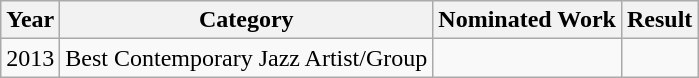<table class="wikitable">
<tr>
<th>Year</th>
<th>Category</th>
<th>Nominated Work</th>
<th>Result</th>
</tr>
<tr>
<td>2013</td>
<td>Best Contemporary Jazz Artist/Group</td>
<td></td>
<td></td>
</tr>
</table>
